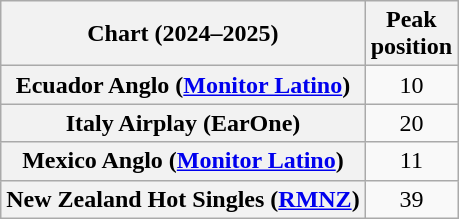<table class="wikitable plainrowheaders sortable" style="text-align:center">
<tr>
<th scope="col">Chart (2024–2025)</th>
<th scope="col">Peak<br>position</th>
</tr>
<tr>
<th scope="row">Ecuador Anglo (<a href='#'>Monitor Latino</a>)</th>
<td>10</td>
</tr>
<tr>
<th scope="row">Italy Airplay (EarOne)</th>
<td>20</td>
</tr>
<tr>
<th scope="row">Mexico Anglo (<a href='#'>Monitor Latino</a>)</th>
<td>11</td>
</tr>
<tr>
<th scope="row">New Zealand Hot Singles (<a href='#'>RMNZ</a>)</th>
<td>39</td>
</tr>
</table>
